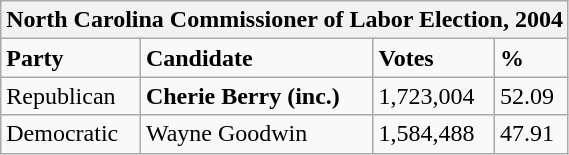<table class="wikitable">
<tr>
<th colspan="4">North Carolina Commissioner of Labor Election, 2004</th>
</tr>
<tr>
<td><strong>Party</strong></td>
<td><strong>Candidate</strong></td>
<td><strong>Votes</strong></td>
<td><strong>%</strong></td>
</tr>
<tr>
<td>Republican</td>
<td><strong>Cherie Berry (inc.)</strong></td>
<td>1,723,004</td>
<td>52.09</td>
</tr>
<tr>
<td>Democratic</td>
<td>Wayne Goodwin</td>
<td>1,584,488</td>
<td>47.91</td>
</tr>
</table>
